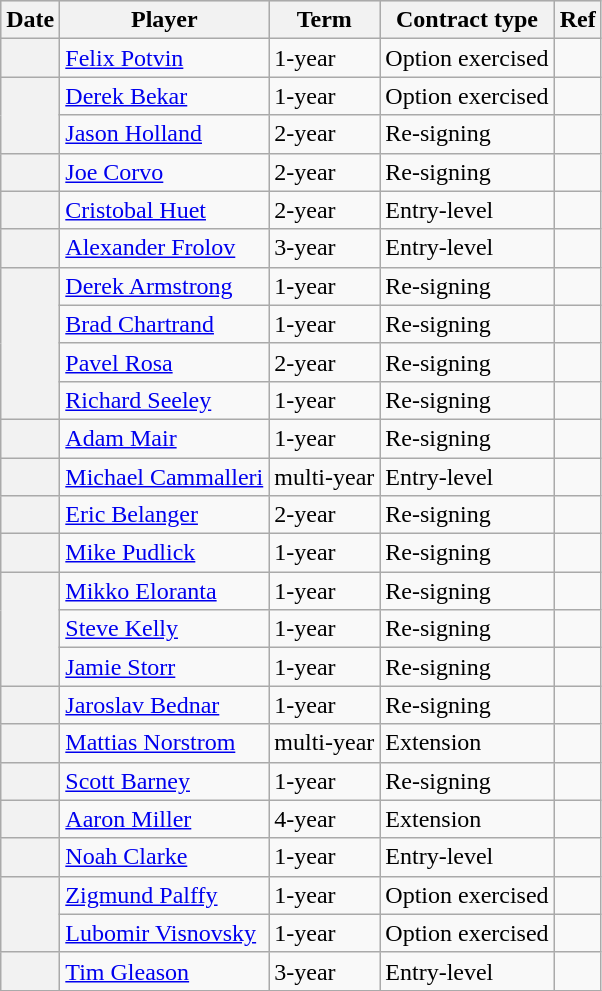<table class="wikitable plainrowheaders">
<tr style="background:#ddd; text-align:center;">
<th>Date</th>
<th>Player</th>
<th>Term</th>
<th>Contract type</th>
<th>Ref</th>
</tr>
<tr>
<th scope="row"></th>
<td><a href='#'>Felix Potvin</a></td>
<td>1-year</td>
<td>Option exercised</td>
<td></td>
</tr>
<tr>
<th scope="row" rowspan=2></th>
<td><a href='#'>Derek Bekar</a></td>
<td>1-year</td>
<td>Option exercised</td>
<td></td>
</tr>
<tr>
<td><a href='#'>Jason Holland</a></td>
<td>2-year</td>
<td>Re-signing</td>
<td></td>
</tr>
<tr>
<th scope="row"></th>
<td><a href='#'>Joe Corvo</a></td>
<td>2-year</td>
<td>Re-signing</td>
<td></td>
</tr>
<tr>
<th scope="row"></th>
<td><a href='#'>Cristobal Huet</a></td>
<td>2-year</td>
<td>Entry-level</td>
<td></td>
</tr>
<tr>
<th scope="row"></th>
<td><a href='#'>Alexander Frolov</a></td>
<td>3-year</td>
<td>Entry-level</td>
<td></td>
</tr>
<tr>
<th scope="row" rowspan=4></th>
<td><a href='#'>Derek Armstrong</a></td>
<td>1-year</td>
<td>Re-signing</td>
<td></td>
</tr>
<tr>
<td><a href='#'>Brad Chartrand</a></td>
<td>1-year</td>
<td>Re-signing</td>
<td></td>
</tr>
<tr>
<td><a href='#'>Pavel Rosa</a></td>
<td>2-year</td>
<td>Re-signing</td>
<td></td>
</tr>
<tr>
<td><a href='#'>Richard Seeley</a></td>
<td>1-year</td>
<td>Re-signing</td>
<td></td>
</tr>
<tr>
<th scope="row"></th>
<td><a href='#'>Adam Mair</a></td>
<td>1-year</td>
<td>Re-signing</td>
<td></td>
</tr>
<tr>
<th scope="row"></th>
<td><a href='#'>Michael Cammalleri</a></td>
<td>multi-year</td>
<td>Entry-level</td>
<td></td>
</tr>
<tr>
<th scope="row"></th>
<td><a href='#'>Eric Belanger</a></td>
<td>2-year</td>
<td>Re-signing</td>
<td></td>
</tr>
<tr>
<th scope="row"></th>
<td><a href='#'>Mike Pudlick</a></td>
<td>1-year</td>
<td>Re-signing</td>
<td></td>
</tr>
<tr>
<th scope="row" rowspan=3></th>
<td><a href='#'>Mikko Eloranta</a></td>
<td>1-year</td>
<td>Re-signing</td>
<td></td>
</tr>
<tr>
<td><a href='#'>Steve Kelly</a></td>
<td>1-year</td>
<td>Re-signing</td>
<td></td>
</tr>
<tr>
<td><a href='#'>Jamie Storr</a></td>
<td>1-year</td>
<td>Re-signing</td>
<td></td>
</tr>
<tr>
<th scope="row"></th>
<td><a href='#'>Jaroslav Bednar</a></td>
<td>1-year</td>
<td>Re-signing</td>
<td></td>
</tr>
<tr>
<th scope="row"></th>
<td><a href='#'>Mattias Norstrom</a></td>
<td>multi-year</td>
<td>Extension</td>
<td></td>
</tr>
<tr>
<th scope="row"></th>
<td><a href='#'>Scott Barney</a></td>
<td>1-year</td>
<td>Re-signing</td>
<td></td>
</tr>
<tr>
<th scope="row"></th>
<td><a href='#'>Aaron Miller</a></td>
<td>4-year</td>
<td>Extension</td>
<td></td>
</tr>
<tr>
<th scope="row"></th>
<td><a href='#'>Noah Clarke</a></td>
<td>1-year</td>
<td>Entry-level</td>
<td></td>
</tr>
<tr>
<th scope="row" rowspan=2></th>
<td><a href='#'>Zigmund Palffy</a></td>
<td>1-year</td>
<td>Option exercised</td>
<td></td>
</tr>
<tr>
<td><a href='#'>Lubomir Visnovsky</a></td>
<td>1-year</td>
<td>Option exercised</td>
<td></td>
</tr>
<tr>
<th scope="row"></th>
<td><a href='#'>Tim Gleason</a></td>
<td>3-year</td>
<td>Entry-level</td>
<td></td>
</tr>
</table>
